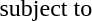<table>
<tr>
<td colspan="2"></td>
<td></td>
</tr>
<tr>
<td>subject to</td>
<td></td>
<td></td>
</tr>
<tr>
<td></td>
<td></td>
<td></td>
</tr>
<tr>
<td></td>
<td></td>
<td></td>
</tr>
</table>
